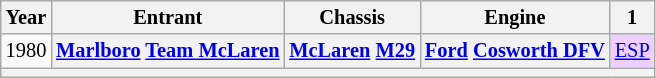<table class="wikitable" style="text-align:center; font-size:85%">
<tr>
<th>Year</th>
<th>Entrant</th>
<th>Chassis</th>
<th>Engine</th>
<th>1</th>
</tr>
<tr>
<td>1980</td>
<th nowrap><a href='#'>Marlboro</a> <a href='#'>Team McLaren</a></th>
<th nowrap><a href='#'>McLaren</a> <a href='#'>M29</a></th>
<th nowrap><a href='#'>Ford</a> <a href='#'>Cosworth DFV</a></th>
<td style="background:#efcfff;"><a href='#'>ESP</a><br></td>
</tr>
<tr>
<th colspan="5"></th>
</tr>
</table>
